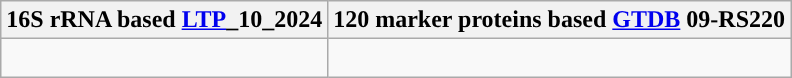<table class="wikitable">
<tr>
<th colspan=1>16S rRNA based <a href='#'>LTP</a>_10_2024</th>
<th colspan=1>120 marker proteins based <a href='#'>GTDB</a> 09-RS220</th>
</tr>
<tr>
<td style="vertical-align:top"><br></td>
<td><br></td>
</tr>
</table>
